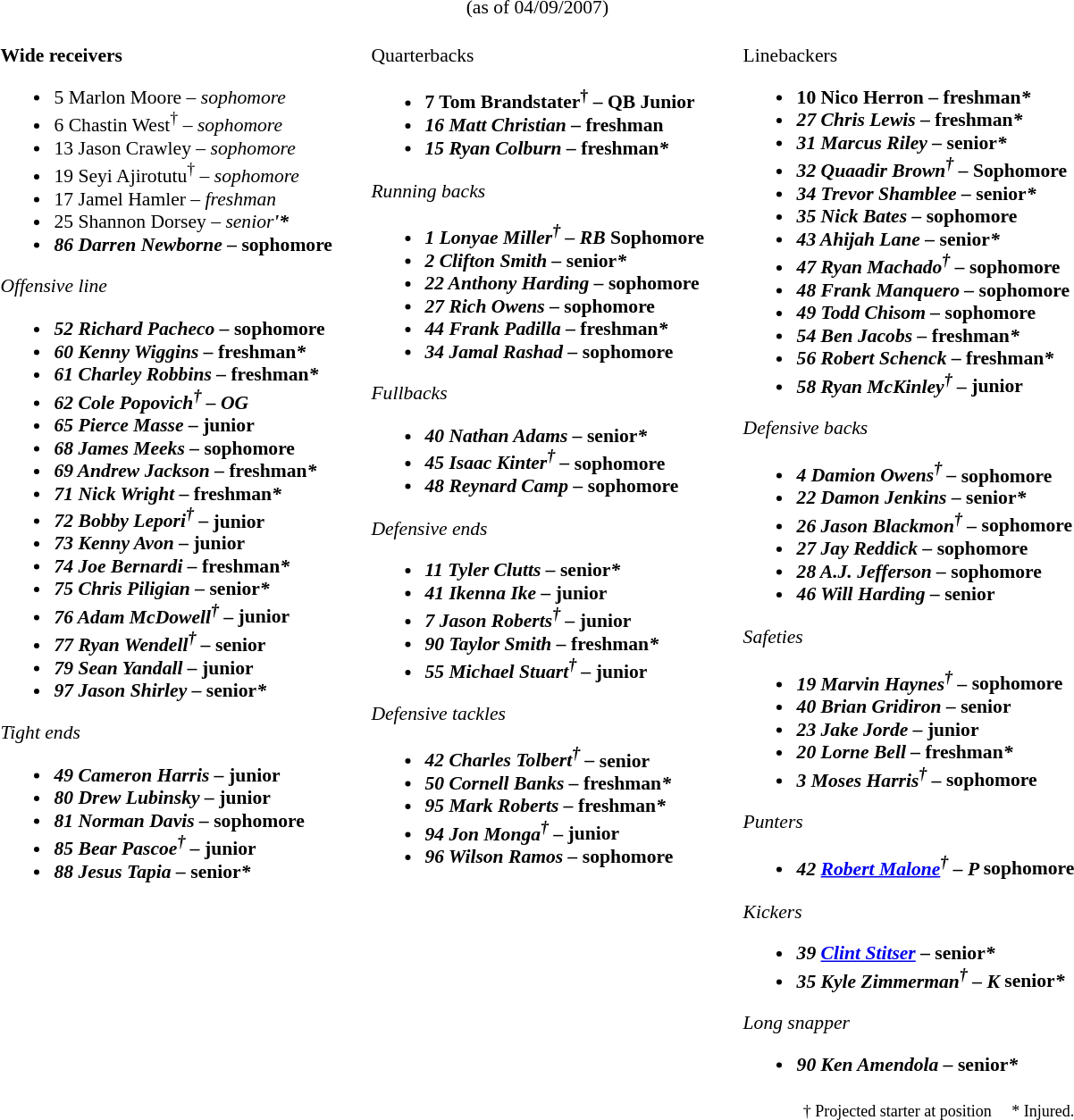<table class="toccolours" style="border-collapse: collapse; font-size:90%;">
<tr>
<td colspan=7 align="center">(as of 04/09/2007)</td>
</tr>
<tr>
<td valign="top"><br><strong>Wide receivers</strong><ul><li>5 Marlon Moore – <em>sophomore</em></li><li>6 Chastin West<sup>†</sup> – <em>sophomore</em></li><li>13 Jason Crawley – <em>sophomore</em></li><li>19 Seyi Ajirotutu<sup>†</sup> – <em>sophomore</em></li><li>17 Jamel Hamler – <em>freshman</em></li><li>25 Shannon Dorsey – <em>senior<strong>'*</li><li>86 Darren Newborne – </em>sophomore<em></li></ul></strong>Offensive line<strong><ul><li>52 Richard Pacheco – </em>sophomore<em></li><li>60 Kenny Wiggins – </em>freshman<em>*</li><li>61 Charley Robbins – </em>freshman<em>*</li><li>62 Cole Popovich<sup>†</sup> – OG</li><li>65 Pierce Masse – </em>junior<em></li><li>68 James Meeks – </em>sophomore<em></li><li>69 Andrew Jackson – </em>freshman<em>*</li><li>71 Nick Wright – </em>freshman<em>*</li><li>72 Bobby Lepori<sup>†</sup> – </em>junior<em></li><li>73 Kenny Avon – </em>junior<em></li><li>74 Joe Bernardi – </em>freshman<em>*</li><li>75 Chris Piligian – </em>senior<em>*</li><li>76 Adam McDowell<sup>†</sup> – </em>junior<em></li><li>77 Ryan Wendell<sup>†</sup> – </em>senior<em></li><li>79 Sean Yandall – </em>junior<em></li><li>97 Jason Shirley – </em>senior<em>*</li></ul></strong>Tight ends<strong><ul><li>49 Cameron Harris – </em>junior<em></li><li>80 Drew Lubinsky – </em>junior<em></li><li>81 Norman Davis – </em>sophomore<em></li><li>85 Bear Pascoe<sup>†</sup> – </em>junior<em></li><li>88 Jesus Tapia – </em>senior<em>*</li></ul></td>
<td width="25"> </td>
<td valign="top"><br></strong>Quarterbacks<strong><ul><li>7 Tom Brandstater<sup>†</sup> – QB	</em>Junior<em></li><li>16 Matt Christian – </em>freshman<em></li><li>15 Ryan Colburn – </em>freshman<em>*</li></ul></strong>Running backs<strong><ul><li>1 Lonyae Miller<sup>†</sup> – RB	</em>Sophomore<em></li><li>2 Clifton Smith – </em>senior<em>*</li><li>22 Anthony Harding – </em>sophomore<em></li><li>27 Rich Owens – </em>sophomore<em></li><li>44 Frank Padilla – </em>freshman<em>*</li><li>34 Jamal Rashad – </em>sophomore<em></li></ul></strong>Fullbacks<strong><ul><li>40 Nathan Adams – </em>senior<em>*</li><li>45 Isaac Kinter<sup>†</sup> – </em>sophomore<em></li><li>48 Reynard Camp – </em>sophomore<em></li></ul></strong>Defensive ends<strong><ul><li>11 Tyler Clutts – </em>senior<em>*</li><li>41 Ikenna Ike – </em>junior<em></li><li>7 Jason Roberts<sup>†</sup> – </em>junior<em></li><li>90 Taylor Smith – </em>freshman<em>*</li><li>55 Michael Stuart<sup>†</sup> – </em>junior<em></li></ul></strong>Defensive tackles<strong><ul><li>42 Charles Tolbert<sup>†</sup> – </em>senior<em></li><li>50 Cornell Banks – </em>freshman<em>*</li><li>95 Mark Roberts – </em>freshman<em>*</li><li>94 Jon Monga<sup>†</sup> – </em>junior<em></li><li>96 Wilson Ramos – </em>sophomore<em></li></ul></td>
<td width="25"> </td>
<td valign="top"><br></strong>Linebackers<strong><ul><li>10 Nico Herron – </em>freshman<em>*</li><li>27 Chris Lewis – </em>freshman<em>*</li><li>31 Marcus Riley – </em>senior<em>*</li><li>32 Quaadir Brown<sup>†</sup> – </em>Sophomore<em></li><li>34 Trevor Shamblee – </em>senior<em>*</li><li>35 Nick Bates – </em>sophomore<em></li><li>43 Ahijah Lane – </em>senior<em>*</li><li>47 Ryan Machado<sup>†</sup> – </em>sophomore<em></li><li>48 Frank Manquero – </em>sophomore<em></li><li>49 Todd Chisom – </em>sophomore<em></li><li>54 Ben Jacobs – </em>freshman<em>*</li><li>56 Robert Schenck – </em>freshman<em>*</li><li>58 Ryan McKinley<sup>†</sup> – </em>junior<em></li></ul></strong>Defensive backs<strong><ul><li>4 Damion Owens<sup>†</sup> – </em>sophomore<em></li><li>22 Damon Jenkins – </em>senior<em>*</li><li>26 Jason Blackmon<sup>†</sup> – </em>sophomore<em></li><li>27 Jay Reddick – </em>sophomore<em></li><li>28 A.J. Jefferson – </em>sophomore<em></li><li>46 Will Harding – </em>senior<em></li></ul></strong>Safeties<strong><ul><li>19 Marvin Haynes<sup>†</sup> – </em>sophomore<em></li><li>40 Brian Gridiron – </em>senior<em></li><li>23 Jake Jorde – </em>junior<em></li><li>20 Lorne Bell – </em>freshman<em>*</li><li>3 Moses Harris<sup>†</sup> – </em>sophomore<em></li></ul></strong>Punters<strong><ul><li>42 <a href='#'>Robert Malone</a><sup>†</sup> – P </em>sophomore<em></li></ul></strong>Kickers<strong><ul><li>39 <a href='#'>Clint Stitser</a> – </em>senior<em>*</li><li>35 Kyle Zimmerman<sup>†</sup> – K </em>senior<em>*</li></ul></strong>Long snapper<strong><ul><li>90 Ken Amendola – </em>senior<em>*</li></ul></td>
</tr>
<tr>
<td colspan="5" valign="bottom" align="right"><small>† Projected starter at position     * Injured.</small></td>
</tr>
</table>
